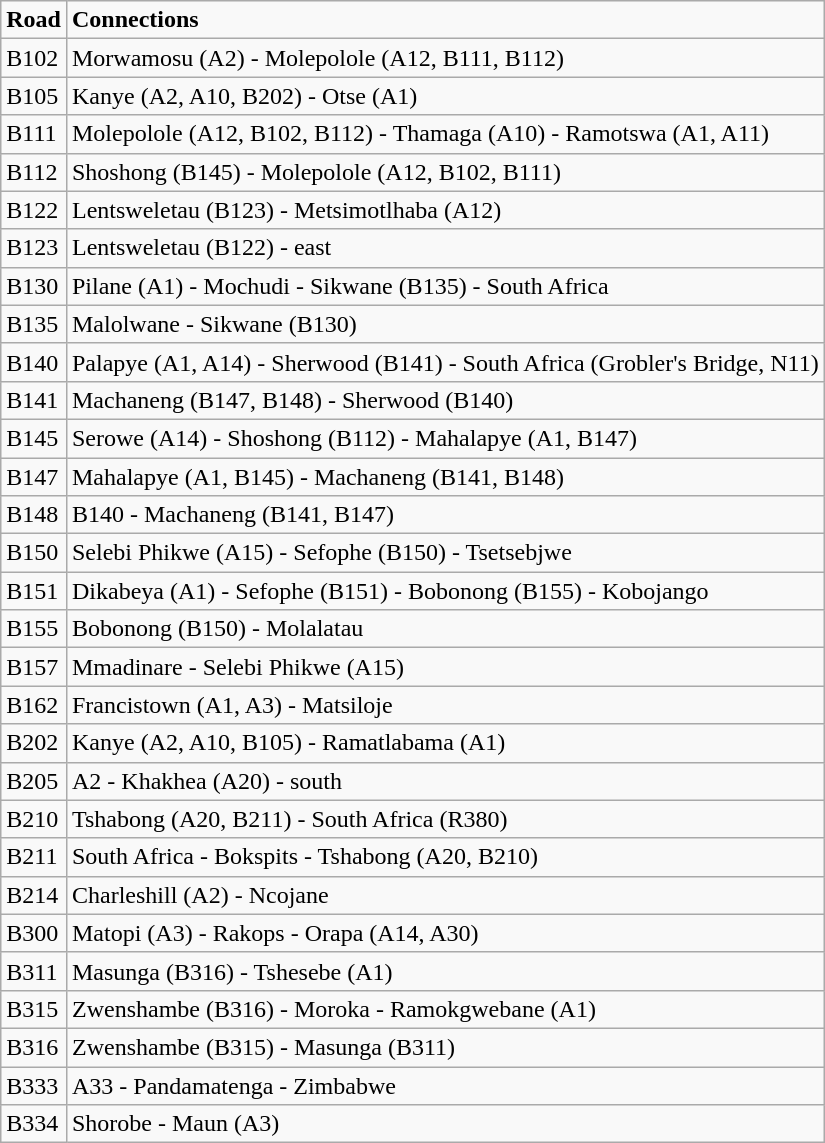<table class="wikitable mw-collapsible mw-collapsed">
<tr>
<td><strong>Road</strong></td>
<td><strong>Connections</strong></td>
</tr>
<tr>
<td>B102</td>
<td>Morwamosu (A2) - Molepolole (A12, B111, B112)</td>
</tr>
<tr>
<td>B105</td>
<td>Kanye (A2, A10, B202) - Otse (A1)</td>
</tr>
<tr>
<td>B111</td>
<td>Molepolole (A12, B102, B112) - Thamaga (A10) - Ramotswa (A1, A11)</td>
</tr>
<tr>
<td>B112</td>
<td>Shoshong (B145) - Molepolole (A12, B102, B111)</td>
</tr>
<tr>
<td>B122</td>
<td>Lentsweletau (B123) - Metsimotlhaba (A12)</td>
</tr>
<tr>
<td>B123</td>
<td>Lentsweletau (B122) - east</td>
</tr>
<tr>
<td>B130</td>
<td>Pilane (A1) - Mochudi - Sikwane (B135) - South Africa</td>
</tr>
<tr>
<td>B135</td>
<td>Malolwane - Sikwane (B130)</td>
</tr>
<tr>
<td>B140</td>
<td>Palapye (A1, A14) - Sherwood (B141) - South Africa (Grobler's Bridge, N11)</td>
</tr>
<tr>
<td>B141</td>
<td>Machaneng (B147, B148) - Sherwood (B140)</td>
</tr>
<tr>
<td>B145</td>
<td>Serowe (A14) - Shoshong (B112) - Mahalapye (A1, B147)</td>
</tr>
<tr>
<td>B147</td>
<td>Mahalapye (A1, B145) - Machaneng (B141, B148)</td>
</tr>
<tr>
<td>B148</td>
<td>B140 - Machaneng (B141, B147)</td>
</tr>
<tr>
<td>B150</td>
<td>Selebi Phikwe (A15) - Sefophe (B150) - Tsetsebjwe</td>
</tr>
<tr>
<td>B151</td>
<td>Dikabeya (A1) - Sefophe (B151) - Bobonong (B155) - Kobojango</td>
</tr>
<tr>
<td>B155</td>
<td>Bobonong (B150) - Molalatau</td>
</tr>
<tr>
<td>B157</td>
<td>Mmadinare - Selebi Phikwe (A15)</td>
</tr>
<tr>
<td>B162</td>
<td>Francistown (A1, A3) - Matsiloje</td>
</tr>
<tr>
<td>B202</td>
<td>Kanye (A2, A10, B105) - Ramatlabama (A1)</td>
</tr>
<tr>
<td>B205</td>
<td>A2 - Khakhea (A20) - south</td>
</tr>
<tr>
<td>B210</td>
<td>Tshabong (A20, B211) - South Africa (R380)</td>
</tr>
<tr>
<td>B211</td>
<td>South Africa - Bokspits - Tshabong (A20, B210)</td>
</tr>
<tr>
<td>B214</td>
<td>Charleshill (A2) - Ncojane</td>
</tr>
<tr>
<td>B300</td>
<td>Matopi (A3) - Rakops - Orapa (A14, A30)</td>
</tr>
<tr>
<td>B311</td>
<td>Masunga (B316) - Tshesebe (A1)</td>
</tr>
<tr>
<td>B315</td>
<td>Zwenshambe (B316) - Moroka - Ramokgwebane (A1)</td>
</tr>
<tr>
<td>B316</td>
<td>Zwenshambe (B315) - Masunga (B311)</td>
</tr>
<tr>
<td>B333</td>
<td>A33 - Pandamatenga - Zimbabwe</td>
</tr>
<tr>
<td>B334</td>
<td>Shorobe - Maun (A3)</td>
</tr>
</table>
